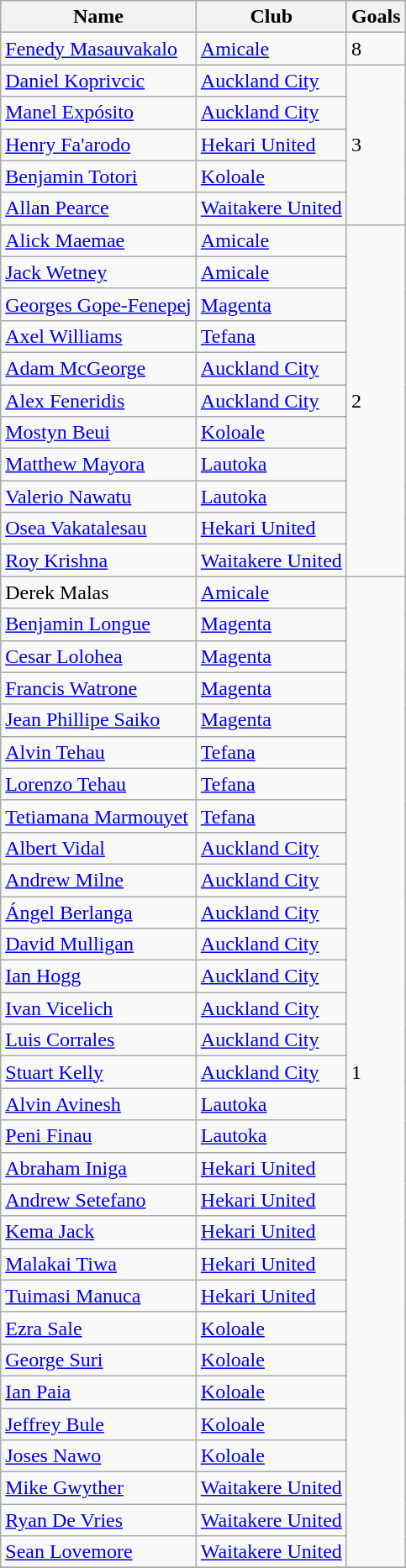<table class="wikitable">
<tr>
<th>Name</th>
<th>Club</th>
<th>Goals</th>
</tr>
<tr>
<td> <a href='#'>Fenedy Masauvakalo</a></td>
<td> <a href='#'>Amicale</a></td>
<td>8</td>
</tr>
<tr>
<td> <a href='#'>Daniel Koprivcic</a></td>
<td> <a href='#'>Auckland City</a></td>
<td rowspan=5>3</td>
</tr>
<tr>
<td> <a href='#'>Manel Expósito</a></td>
<td> <a href='#'>Auckland City</a></td>
</tr>
<tr>
<td> <a href='#'>Henry Fa'arodo</a></td>
<td> <a href='#'>Hekari United</a></td>
</tr>
<tr>
<td> <a href='#'>Benjamin Totori</a></td>
<td> <a href='#'>Koloale</a></td>
</tr>
<tr>
<td> <a href='#'>Allan Pearce</a></td>
<td> <a href='#'>Waitakere United</a></td>
</tr>
<tr>
<td> <a href='#'>Alick Maemae</a></td>
<td> <a href='#'>Amicale</a></td>
<td rowspan=11>2</td>
</tr>
<tr>
<td> <a href='#'>Jack Wetney</a></td>
<td> <a href='#'>Amicale</a></td>
</tr>
<tr>
<td> <a href='#'>Georges Gope-Fenepej</a></td>
<td> <a href='#'>Magenta</a></td>
</tr>
<tr>
<td> <a href='#'>Axel Williams</a></td>
<td> <a href='#'>Tefana</a></td>
</tr>
<tr>
<td> <a href='#'>Adam McGeorge</a></td>
<td> <a href='#'>Auckland City</a></td>
</tr>
<tr>
<td> <a href='#'>Alex Feneridis</a></td>
<td> <a href='#'>Auckland City</a></td>
</tr>
<tr>
<td> <a href='#'>Mostyn Beui</a></td>
<td> <a href='#'>Koloale</a></td>
</tr>
<tr>
<td> <a href='#'>Matthew Mayora</a></td>
<td> <a href='#'>Lautoka</a></td>
</tr>
<tr>
<td> <a href='#'>Valerio Nawatu</a></td>
<td> <a href='#'>Lautoka</a></td>
</tr>
<tr>
<td> <a href='#'>Osea Vakatalesau</a></td>
<td> <a href='#'>Hekari United</a></td>
</tr>
<tr>
<td> <a href='#'>Roy Krishna</a></td>
<td> <a href='#'>Waitakere United</a></td>
</tr>
<tr>
<td> Derek Malas</td>
<td> <a href='#'>Amicale</a></td>
<td rowspan=31>1</td>
</tr>
<tr>
<td> <a href='#'>Benjamin Longue</a></td>
<td> <a href='#'>Magenta</a></td>
</tr>
<tr>
<td> <a href='#'>Cesar Lolohea</a></td>
<td> <a href='#'>Magenta</a></td>
</tr>
<tr>
<td> <a href='#'>Francis Watrone</a></td>
<td> <a href='#'>Magenta</a></td>
</tr>
<tr>
<td> <a href='#'>Jean Phillipe Saiko</a></td>
<td> <a href='#'>Magenta</a></td>
</tr>
<tr>
<td> <a href='#'>Alvin Tehau</a></td>
<td> <a href='#'>Tefana</a></td>
</tr>
<tr>
<td> <a href='#'>Lorenzo Tehau</a></td>
<td> <a href='#'>Tefana</a></td>
</tr>
<tr>
<td> <a href='#'>Tetiamana Marmouyet</a></td>
<td> <a href='#'>Tefana</a></td>
</tr>
<tr>
<td> <a href='#'>Albert Vidal</a></td>
<td> <a href='#'>Auckland City</a></td>
</tr>
<tr>
<td> <a href='#'>Andrew Milne</a></td>
<td> <a href='#'>Auckland City</a></td>
</tr>
<tr>
<td> <a href='#'>Ángel Berlanga</a></td>
<td> <a href='#'>Auckland City</a></td>
</tr>
<tr>
<td> <a href='#'>David Mulligan</a></td>
<td> <a href='#'>Auckland City</a></td>
</tr>
<tr>
<td> <a href='#'>Ian Hogg</a></td>
<td> <a href='#'>Auckland City</a></td>
</tr>
<tr>
<td> <a href='#'>Ivan Vicelich</a></td>
<td> <a href='#'>Auckland City</a></td>
</tr>
<tr>
<td> <a href='#'>Luis Corrales</a></td>
<td> <a href='#'>Auckland City</a></td>
</tr>
<tr>
<td> <a href='#'>Stuart Kelly</a></td>
<td> <a href='#'>Auckland City</a></td>
</tr>
<tr>
<td> <a href='#'>Alvin Avinesh</a></td>
<td> <a href='#'>Lautoka</a></td>
</tr>
<tr>
<td> <a href='#'>Peni Finau</a></td>
<td> <a href='#'>Lautoka</a></td>
</tr>
<tr>
<td> <a href='#'>Abraham Iniga</a></td>
<td> <a href='#'>Hekari United</a></td>
</tr>
<tr>
<td> <a href='#'>Andrew Setefano</a></td>
<td> <a href='#'>Hekari United</a></td>
</tr>
<tr>
<td> <a href='#'>Kema Jack</a></td>
<td> <a href='#'>Hekari United</a></td>
</tr>
<tr>
<td> <a href='#'>Malakai Tiwa</a></td>
<td> <a href='#'>Hekari United</a></td>
</tr>
<tr>
<td> <a href='#'>Tuimasi Manuca</a></td>
<td> <a href='#'>Hekari United</a></td>
</tr>
<tr>
<td> <a href='#'>Ezra Sale</a></td>
<td> <a href='#'>Koloale</a></td>
</tr>
<tr>
<td> <a href='#'>George Suri</a></td>
<td> <a href='#'>Koloale</a></td>
</tr>
<tr>
<td> <a href='#'>Ian Paia</a></td>
<td> <a href='#'>Koloale</a></td>
</tr>
<tr>
<td> <a href='#'>Jeffrey Bule</a></td>
<td> <a href='#'>Koloale</a></td>
</tr>
<tr>
<td> <a href='#'>Joses Nawo</a></td>
<td> <a href='#'>Koloale</a></td>
</tr>
<tr>
<td> <a href='#'>Mike Gwyther</a></td>
<td> <a href='#'>Waitakere United</a></td>
</tr>
<tr>
<td> <a href='#'>Ryan De Vries</a></td>
<td> <a href='#'>Waitakere United</a></td>
</tr>
<tr>
<td> <a href='#'>Sean Lovemore</a></td>
<td> <a href='#'>Waitakere United</a></td>
</tr>
<tr>
</tr>
</table>
